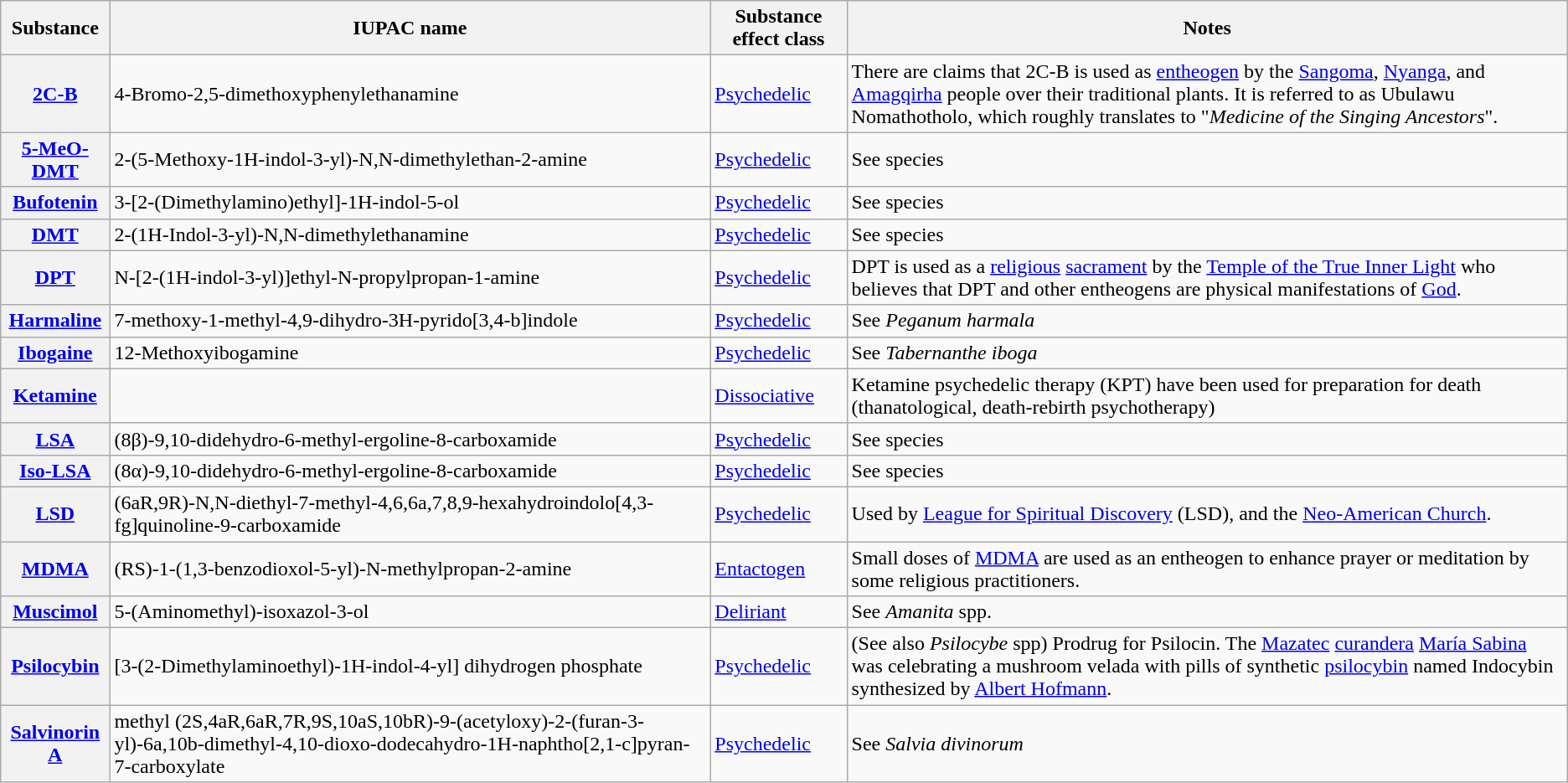<table class="wikitable sortable">
<tr>
<th>Substance</th>
<th>IUPAC name</th>
<th>Substance effect class</th>
<th>Notes</th>
</tr>
<tr>
<th><a href='#'>2C-B</a></th>
<td>4-Bromo-2,5-dimethoxyphenylethanamine</td>
<td><a href='#'>Psychedelic</a></td>
<td>There are claims that 2C-B is used as <a href='#'>entheogen</a> by the <a href='#'>Sangoma</a>, <a href='#'>Nyanga</a>, and <a href='#'>Amagqirha</a> people over their traditional plants. It is referred to as Ubulawu Nomathotholo, which roughly translates to "<em>Medicine of the Singing Ancestors</em>".</td>
</tr>
<tr>
<th><a href='#'>5-MeO-DMT</a></th>
<td>2-(5-Methoxy-1H-indol-3-yl)-N,N-dimethylethan-2-amine</td>
<td><a href='#'>Psychedelic</a></td>
<td>See species</td>
</tr>
<tr>
<th><a href='#'>Bufotenin</a></th>
<td>3-[2-(Dimethylamino)ethyl]-1H-indol-5-ol</td>
<td><a href='#'>Psychedelic</a></td>
<td>See species</td>
</tr>
<tr>
<th><a href='#'>DMT</a></th>
<td>2-(1H-Indol-3-yl)-N,N-dimethylethanamine</td>
<td><a href='#'>Psychedelic</a></td>
<td>See species</td>
</tr>
<tr>
<th><a href='#'>DPT</a></th>
<td>N-[2-(1H-indol-3-yl)]ethyl-N-propylpropan-1-amine</td>
<td><a href='#'>Psychedelic</a></td>
<td>DPT is used as a <a href='#'>religious</a> <a href='#'>sacrament</a> by the <a href='#'>Temple of the True Inner Light</a> who believes that DPT and other entheogens are physical manifestations of <a href='#'>God</a>.</td>
</tr>
<tr>
<th><a href='#'>Harmaline</a></th>
<td>7-methoxy-1-methyl-4,9-dihydro-3H-pyrido[3,4-b]indole</td>
<td><a href='#'>Psychedelic</a></td>
<td>See <em>Peganum harmala</em></td>
</tr>
<tr>
<th><a href='#'>Ibogaine</a></th>
<td>12-Methoxyibogamine</td>
<td><a href='#'>Psychedelic</a></td>
<td>See <em>Tabernanthe iboga</em></td>
</tr>
<tr>
<th><a href='#'>Ketamine</a></th>
<td></td>
<td><a href='#'>Dissociative</a></td>
<td>Ketamine psychedelic therapy (KPT) have been used for preparation for death (thanatological, death-rebirth psychotherapy)</td>
</tr>
<tr>
<th><a href='#'>LSA</a></th>
<td>(8β)-9,10-didehydro-6-methyl-ergoline-8-carboxamide</td>
<td><a href='#'>Psychedelic</a></td>
<td>See species</td>
</tr>
<tr>
<th><a href='#'>Iso-LSA</a></th>
<td>(8α)-9,10-didehydro-6-methyl-ergoline-8-carboxamide</td>
<td><a href='#'>Psychedelic</a></td>
<td>See species</td>
</tr>
<tr>
<th><a href='#'>LSD</a></th>
<td>(6aR,9R)-N,N-diethyl-7-methyl-4,6,6a,7,8,9-hexahydroindolo[4,3-fg]quinoline-9-carboxamide</td>
<td><a href='#'>Psychedelic</a></td>
<td>Used by <a href='#'>League for Spiritual Discovery</a> (LSD), and the <a href='#'>Neo-American Church</a>.</td>
</tr>
<tr>
<th><a href='#'>MDMA</a></th>
<td>(RS)-1-(1,3-benzodioxol-5-yl)-N-methylpropan-2-amine</td>
<td><a href='#'>Entactogen</a></td>
<td>Small doses of <a href='#'>MDMA</a> are used as an entheogen to enhance prayer or meditation by some religious practitioners.</td>
</tr>
<tr>
<th><a href='#'>Muscimol</a></th>
<td>5-(Aminomethyl)-isoxazol-3-ol</td>
<td><a href='#'>Deliriant</a></td>
<td>See <em>Amanita</em> spp.</td>
</tr>
<tr>
<th><a href='#'>Psilocybin</a></th>
<td>[3-(2-Dimethylaminoethyl)-1H-indol-4-yl] dihydrogen phosphate</td>
<td><a href='#'>Psychedelic</a></td>
<td>(See also <em>Psilocybe</em> spp) Prodrug for Psilocin. The <a href='#'>Mazatec</a> <a href='#'>curandera</a> <a href='#'>María Sabina</a> was celebrating a mushroom velada with pills of synthetic <a href='#'>psilocybin</a> named Indocybin synthesized by <a href='#'>Albert Hofmann</a>.</td>
</tr>
<tr>
<th><a href='#'>Salvinorin A</a></th>
<td>methyl (2S,4aR,6aR,7R,9S,10aS,10bR)-9-(acetyloxy)-2-(furan-3-yl)-6a,10b-dimethyl-4,10-dioxo-dodecahydro-1H-naphtho[2,1-c]pyran-7-carboxylate</td>
<td><a href='#'>Psychedelic</a></td>
<td>See <em>Salvia divinorum</em></td>
</tr>
</table>
